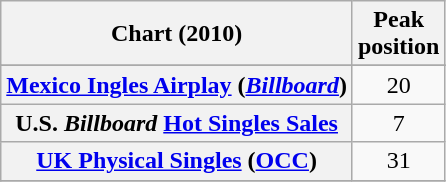<table class="wikitable sortable plainrowheaders" style="text-align:center">
<tr>
<th scope="col">Chart (2010)</th>
<th scope="col">Peak<br>position</th>
</tr>
<tr>
</tr>
<tr>
</tr>
<tr>
<th scope="row"><a href='#'>Mexico Ingles Airplay</a> (<em><a href='#'>Billboard</a></em>)</th>
<td>20</td>
</tr>
<tr>
<th scope="row">U.S. <em>Billboard</em> <a href='#'>Hot Singles Sales</a></th>
<td>7</td>
</tr>
<tr>
<th scope="row"><a href='#'>UK Physical Singles</a> (<a href='#'>OCC</a>)</th>
<td>31</td>
</tr>
<tr>
</tr>
</table>
